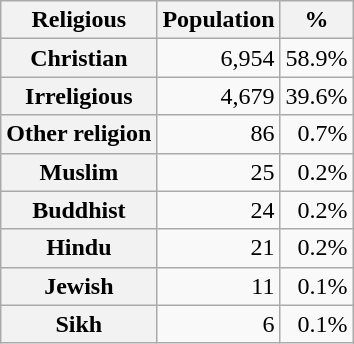<table class="wikitable">
<tr>
<th scope="col">Religious</th>
<th scope="col">Population</th>
<th scope="col">%</th>
</tr>
<tr>
<th scope="row">Christian</th>
<td style="text-align:right;">6,954</td>
<td style="text-align:right;">58.9%</td>
</tr>
<tr>
<th scope="row">Irreligious</th>
<td style="text-align:right;">4,679</td>
<td style="text-align:right;">39.6%</td>
</tr>
<tr>
<th scope="row">Other religion</th>
<td style="text-align:right;">86</td>
<td style="text-align:right;">0.7%</td>
</tr>
<tr>
<th scope="row">Muslim</th>
<td style="text-align:right;">25</td>
<td style="text-align:right;">0.2%</td>
</tr>
<tr>
<th scope="row">Buddhist</th>
<td style="text-align:right;">24</td>
<td style="text-align:right;">0.2%</td>
</tr>
<tr>
<th scope="row">Hindu</th>
<td style="text-align:right;">21</td>
<td style="text-align:right;">0.2%</td>
</tr>
<tr>
<th scope="row">Jewish</th>
<td style="text-align:right;">11</td>
<td style="text-align:right;">0.1%</td>
</tr>
<tr>
<th scope="row">Sikh</th>
<td style="text-align:right;">6</td>
<td style="text-align:right;">0.1%</td>
</tr>
</table>
